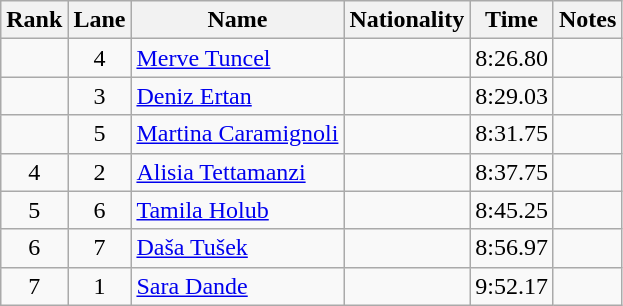<table class="wikitable sortable" style="text-align:center">
<tr>
<th>Rank</th>
<th>Lane</th>
<th>Name</th>
<th>Nationality</th>
<th>Time</th>
<th>Notes</th>
</tr>
<tr>
<td></td>
<td>4</td>
<td align=left><a href='#'>Merve Tuncel</a></td>
<td align=left></td>
<td>8:26.80</td>
<td></td>
</tr>
<tr>
<td></td>
<td>3</td>
<td align=left><a href='#'>Deniz Ertan</a></td>
<td align=left></td>
<td>8:29.03</td>
<td></td>
</tr>
<tr>
<td></td>
<td>5</td>
<td align=left><a href='#'>Martina Caramignoli</a></td>
<td align=left></td>
<td>8:31.75</td>
<td></td>
</tr>
<tr>
<td>4</td>
<td>2</td>
<td align=left><a href='#'>Alisia Tettamanzi</a></td>
<td align=left></td>
<td>8:37.75</td>
<td></td>
</tr>
<tr>
<td>5</td>
<td>6</td>
<td align=left><a href='#'>Tamila Holub</a></td>
<td align=left></td>
<td>8:45.25</td>
<td></td>
</tr>
<tr>
<td>6</td>
<td>7</td>
<td align=left><a href='#'>Daša Tušek</a></td>
<td align=left></td>
<td>8:56.97</td>
<td></td>
</tr>
<tr>
<td>7</td>
<td>1</td>
<td align=left><a href='#'>Sara Dande</a></td>
<td align=left></td>
<td>9:52.17</td>
<td></td>
</tr>
</table>
